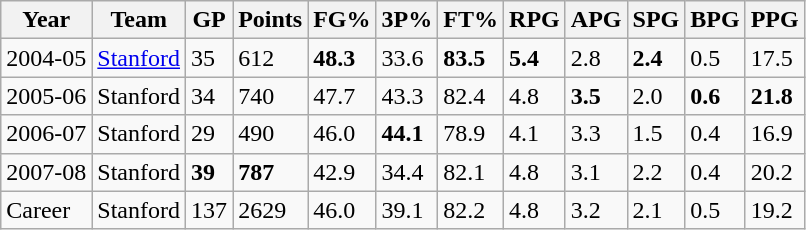<table class="wikitable">
<tr>
<th>Year</th>
<th>Team</th>
<th>GP</th>
<th>Points</th>
<th>FG%</th>
<th>3P%</th>
<th>FT%</th>
<th>RPG</th>
<th>APG</th>
<th>SPG</th>
<th>BPG</th>
<th>PPG</th>
</tr>
<tr>
<td>2004-05</td>
<td><a href='#'>Stanford</a></td>
<td>35</td>
<td>612</td>
<td><strong>48.3</strong></td>
<td>33.6</td>
<td><strong>83.5</strong></td>
<td><strong>5.4</strong></td>
<td>2.8</td>
<td><strong>2.4</strong></td>
<td>0.5</td>
<td>17.5</td>
</tr>
<tr>
<td>2005-06</td>
<td>Stanford</td>
<td>34</td>
<td>740</td>
<td>47.7</td>
<td>43.3</td>
<td>82.4</td>
<td>4.8</td>
<td><strong>3.5</strong></td>
<td>2.0</td>
<td><strong>0.6</strong></td>
<td><strong>21.8</strong></td>
</tr>
<tr>
<td>2006-07</td>
<td>Stanford</td>
<td>29</td>
<td>490</td>
<td>46.0</td>
<td><strong>44.1</strong></td>
<td>78.9</td>
<td>4.1</td>
<td>3.3</td>
<td>1.5</td>
<td>0.4</td>
<td>16.9</td>
</tr>
<tr>
<td>2007-08</td>
<td>Stanford</td>
<td><strong>39</strong></td>
<td><strong>787</strong></td>
<td>42.9</td>
<td>34.4</td>
<td>82.1</td>
<td>4.8</td>
<td>3.1</td>
<td>2.2</td>
<td>0.4</td>
<td>20.2</td>
</tr>
<tr>
<td>Career</td>
<td>Stanford</td>
<td>137</td>
<td>2629</td>
<td>46.0</td>
<td>39.1</td>
<td>82.2</td>
<td>4.8</td>
<td>3.2</td>
<td>2.1</td>
<td>0.5</td>
<td>19.2</td>
</tr>
</table>
